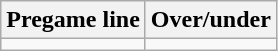<table class="wikitable">
<tr align="center">
<th style=>Pregame line</th>
<th style=>Over/under</th>
</tr>
<tr align="center">
<td></td>
<td></td>
</tr>
</table>
